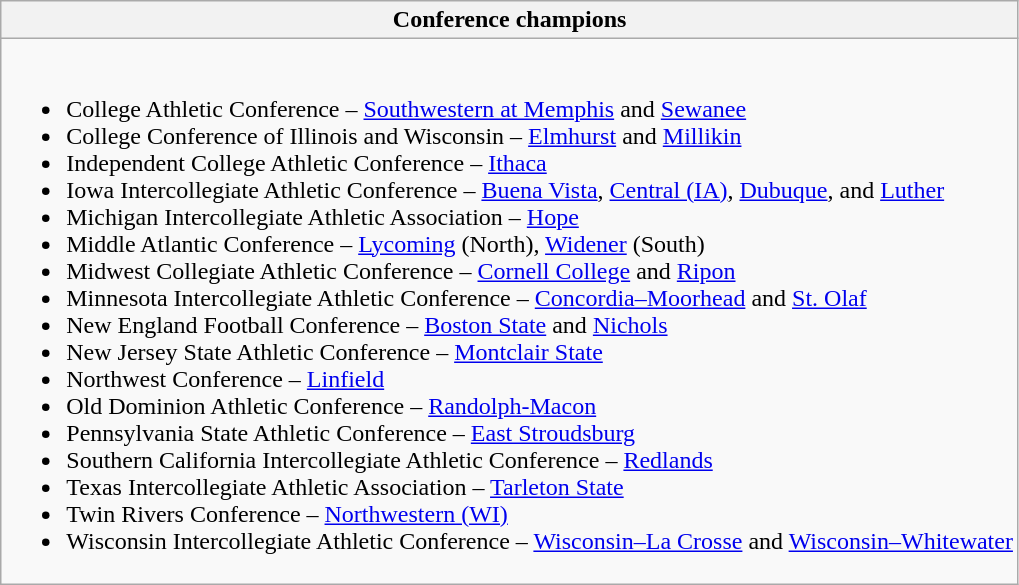<table class="wikitable">
<tr>
<th>Conference champions</th>
</tr>
<tr>
<td><br><ul><li>College Athletic Conference – <a href='#'>Southwestern at Memphis</a> and <a href='#'>Sewanee</a></li><li>College Conference of Illinois and Wisconsin – <a href='#'>Elmhurst</a> and <a href='#'>Millikin</a></li><li>Independent College Athletic Conference – <a href='#'>Ithaca</a></li><li>Iowa Intercollegiate Athletic Conference – <a href='#'>Buena Vista</a>, <a href='#'>Central (IA)</a>, <a href='#'>Dubuque</a>, and <a href='#'>Luther</a></li><li>Michigan Intercollegiate Athletic Association – <a href='#'>Hope</a></li><li>Middle Atlantic Conference – <a href='#'>Lycoming</a> (North), <a href='#'>Widener</a> (South)</li><li>Midwest Collegiate Athletic Conference – <a href='#'>Cornell College</a> and <a href='#'>Ripon</a></li><li>Minnesota Intercollegiate Athletic Conference – <a href='#'>Concordia–Moorhead</a> and <a href='#'>St. Olaf</a></li><li>New England Football Conference – <a href='#'>Boston State</a> and <a href='#'>Nichols</a></li><li>New Jersey State Athletic Conference – <a href='#'>Montclair State</a></li><li>Northwest Conference – <a href='#'>Linfield</a></li><li>Old Dominion Athletic Conference – <a href='#'>Randolph-Macon</a></li><li>Pennsylvania State Athletic Conference – <a href='#'>East Stroudsburg</a></li><li>Southern California Intercollegiate Athletic Conference – <a href='#'>Redlands</a></li><li>Texas Intercollegiate Athletic Association – <a href='#'>Tarleton State</a></li><li>Twin Rivers Conference – <a href='#'>Northwestern (WI)</a></li><li>Wisconsin Intercollegiate Athletic Conference – <a href='#'>Wisconsin–La Crosse</a> and <a href='#'>Wisconsin–Whitewater</a></li></ul></td>
</tr>
</table>
